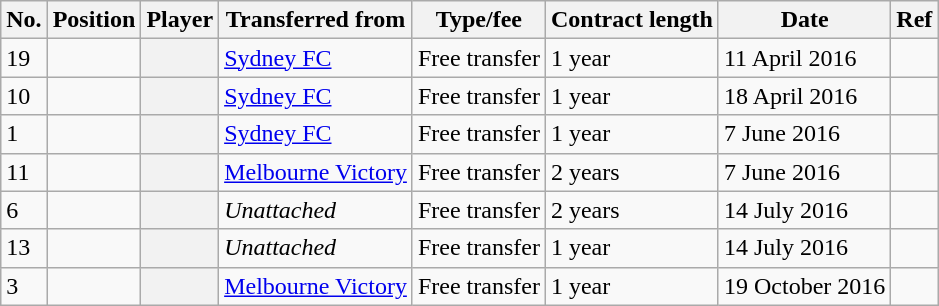<table class="wikitable plainrowheaders sortable" style="text-align:center; text-align:left">
<tr>
<th scope="col">No.</th>
<th scope="col">Position</th>
<th scope="col">Player</th>
<th scope="col">Transferred from</th>
<th scope="col">Type/fee</th>
<th scope="col">Contract length</th>
<th scope="col">Date</th>
<th scope="col" class="unsortable">Ref</th>
</tr>
<tr>
<td>19</td>
<td></td>
<th scope="row"></th>
<td><a href='#'>Sydney FC</a></td>
<td>Free transfer</td>
<td>1 year</td>
<td>11 April 2016</td>
<td></td>
</tr>
<tr>
<td>10</td>
<td></td>
<th scope="row"></th>
<td><a href='#'>Sydney FC</a></td>
<td>Free transfer</td>
<td>1 year</td>
<td>18 April 2016</td>
<td></td>
</tr>
<tr>
<td>1</td>
<td></td>
<th scope="row"></th>
<td><a href='#'>Sydney FC</a></td>
<td>Free transfer</td>
<td>1 year</td>
<td>7 June 2016</td>
<td></td>
</tr>
<tr>
<td>11</td>
<td></td>
<th scope="row"></th>
<td><a href='#'>Melbourne Victory</a></td>
<td>Free transfer</td>
<td>2 years</td>
<td>7 June 2016</td>
<td></td>
</tr>
<tr>
<td>6</td>
<td></td>
<th scope="row"></th>
<td><em>Unattached</em></td>
<td>Free transfer</td>
<td>2 years</td>
<td>14 July 2016</td>
<td></td>
</tr>
<tr>
<td>13</td>
<td></td>
<th scope="row"></th>
<td><em>Unattached</em></td>
<td>Free transfer</td>
<td>1 year</td>
<td>14 July 2016</td>
<td></td>
</tr>
<tr>
<td>3</td>
<td></td>
<th scope="row"></th>
<td><a href='#'>Melbourne Victory</a></td>
<td>Free transfer</td>
<td>1 year</td>
<td>19 October 2016</td>
<td></td>
</tr>
</table>
